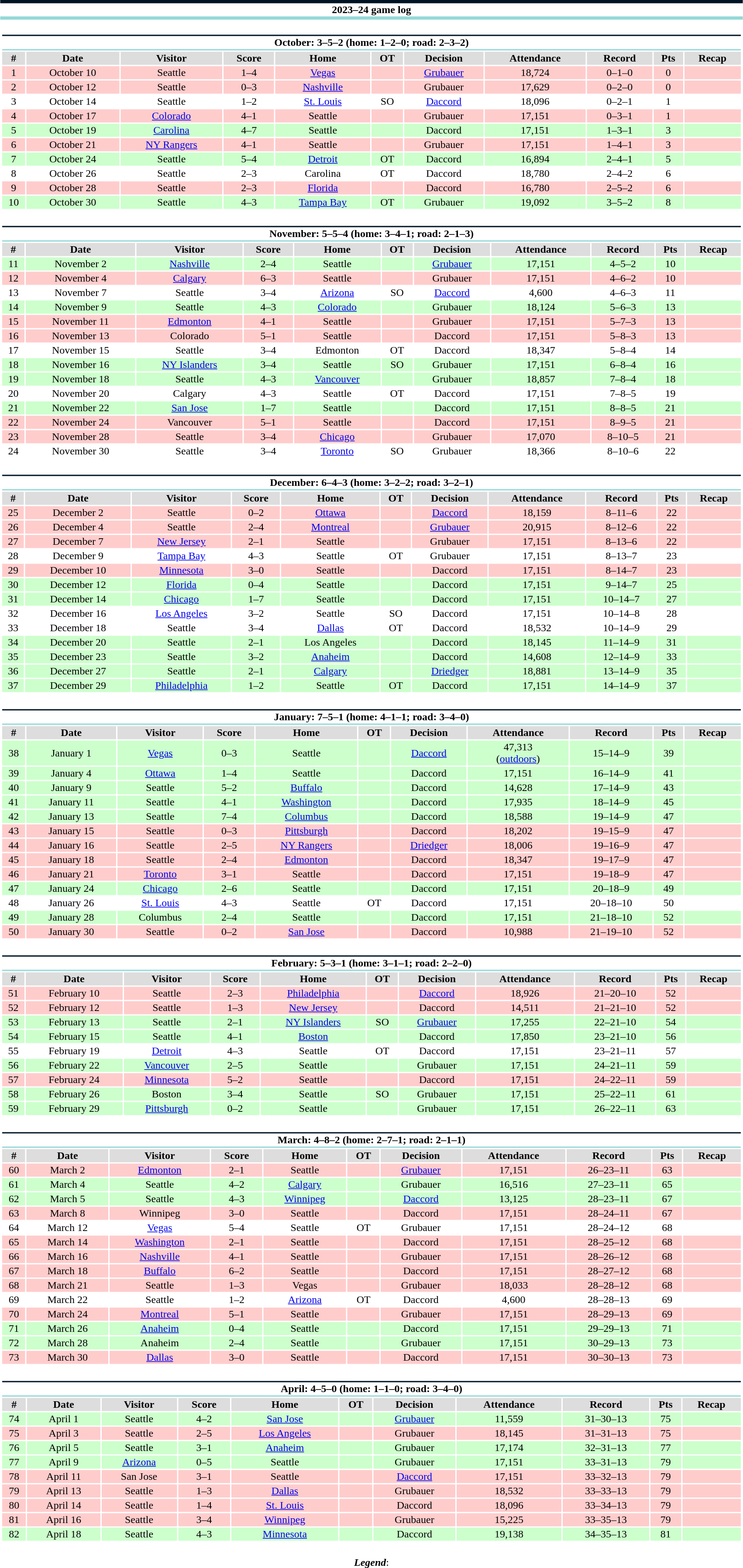<table class="toccolours" style="width:90%; clear:both; margin:1.5em auto; text-align:center;">
<tr>
<th colspan="11" style="background:#FFFFFF; border-top:#001425 5px solid; border-bottom:#96D8D8 5px solid;">2023–24 game log</th>
</tr>
<tr>
<td colspan="11"><br><table class="toccolours collapsible collapsed" style="width:100%;">
<tr>
<th colspan="11" style="background:#FFFFFF; border-top:#001425 2px solid; border-bottom:#96D8D8 2px solid;">October: 3–5–2 (home: 1–2–0; road: 2–3–2)</th>
</tr>
<tr style="background:#ddd;">
<th>#</th>
<th>Date</th>
<th>Visitor</th>
<th>Score</th>
<th>Home</th>
<th>OT</th>
<th>Decision</th>
<th>Attendance</th>
<th>Record</th>
<th>Pts</th>
<th>Recap</th>
</tr>
<tr style="background:#fcc;">
<td>1</td>
<td>October 10</td>
<td>Seattle</td>
<td>1–4</td>
<td><a href='#'>Vegas</a></td>
<td></td>
<td><a href='#'>Grubauer</a></td>
<td>18,724</td>
<td>0–1–0</td>
<td>0</td>
<td></td>
</tr>
<tr style="background:#fcc;">
<td>2</td>
<td>October 12</td>
<td>Seattle</td>
<td>0–3</td>
<td><a href='#'>Nashville</a></td>
<td></td>
<td>Grubauer</td>
<td>17,629</td>
<td>0–2–0</td>
<td>0</td>
<td></td>
</tr>
<tr style="background:#fff;">
<td>3</td>
<td>October 14</td>
<td>Seattle</td>
<td>1–2</td>
<td><a href='#'>St. Louis</a></td>
<td>SO</td>
<td><a href='#'>Daccord</a></td>
<td>18,096</td>
<td>0–2–1</td>
<td>1</td>
<td></td>
</tr>
<tr style="background:#fcc;">
<td>4</td>
<td>October 17</td>
<td><a href='#'>Colorado</a></td>
<td>4–1</td>
<td>Seattle</td>
<td></td>
<td>Grubauer</td>
<td>17,151</td>
<td>0–3–1</td>
<td>1</td>
<td></td>
</tr>
<tr style="background:#cfc;">
<td>5</td>
<td>October 19</td>
<td><a href='#'>Carolina</a></td>
<td>4–7</td>
<td>Seattle</td>
<td></td>
<td>Daccord</td>
<td>17,151</td>
<td>1–3–1</td>
<td>3</td>
<td></td>
</tr>
<tr style="background:#fcc;">
<td>6</td>
<td>October 21</td>
<td><a href='#'>NY Rangers</a></td>
<td>4–1</td>
<td>Seattle</td>
<td></td>
<td>Grubauer</td>
<td>17,151</td>
<td>1–4–1</td>
<td>3</td>
<td></td>
</tr>
<tr style="background:#cfc;">
<td>7</td>
<td>October 24</td>
<td>Seattle</td>
<td>5–4</td>
<td><a href='#'>Detroit</a></td>
<td>OT</td>
<td>Daccord</td>
<td>16,894</td>
<td>2–4–1</td>
<td>5</td>
<td></td>
</tr>
<tr style="background:#fff;">
<td>8</td>
<td>October 26</td>
<td>Seattle</td>
<td>2–3</td>
<td>Carolina</td>
<td>OT</td>
<td>Daccord</td>
<td>18,780</td>
<td>2–4–2</td>
<td>6</td>
<td></td>
</tr>
<tr style="background:#fcc;">
<td>9</td>
<td>October 28</td>
<td>Seattle</td>
<td>2–3</td>
<td><a href='#'>Florida</a></td>
<td></td>
<td>Daccord</td>
<td>16,780</td>
<td>2–5–2</td>
<td>6</td>
<td></td>
</tr>
<tr style="background:#cfc;">
<td>10</td>
<td>October 30</td>
<td>Seattle</td>
<td>4–3</td>
<td><a href='#'>Tampa Bay</a></td>
<td>OT</td>
<td>Grubauer</td>
<td>19,092</td>
<td>3–5–2</td>
<td>8</td>
<td></td>
</tr>
</table>
</td>
</tr>
<tr>
<td colspan="11"><br><table class="toccolours collapsible collapsed" style="width:100%;">
<tr>
<th colspan="11" style="background:#FFFFFF; border-top:#001425 2px solid; border-bottom:#96D8D8 2px solid;">November: 5–5–4 (home: 3–4–1; road: 2–1–3)</th>
</tr>
<tr style="background:#ddd;">
<th>#</th>
<th>Date</th>
<th>Visitor</th>
<th>Score</th>
<th>Home</th>
<th>OT</th>
<th>Decision</th>
<th>Attendance</th>
<th>Record</th>
<th>Pts</th>
<th>Recap</th>
</tr>
<tr style="background:#cfc;">
<td>11</td>
<td>November 2</td>
<td><a href='#'>Nashville</a></td>
<td>2–4</td>
<td>Seattle</td>
<td></td>
<td><a href='#'>Grubauer</a></td>
<td>17,151</td>
<td>4–5–2</td>
<td>10</td>
<td></td>
</tr>
<tr style="background:#fcc;">
<td>12</td>
<td>November 4</td>
<td><a href='#'>Calgary</a></td>
<td>6–3</td>
<td>Seattle</td>
<td></td>
<td>Grubauer</td>
<td>17,151</td>
<td>4–6–2</td>
<td>10</td>
<td></td>
</tr>
<tr style="background:#fff;">
<td>13</td>
<td>November 7</td>
<td>Seattle</td>
<td>3–4</td>
<td><a href='#'>Arizona</a></td>
<td>SO</td>
<td><a href='#'>Daccord</a></td>
<td>4,600</td>
<td>4–6–3</td>
<td>11</td>
<td></td>
</tr>
<tr style="background:#cfc;">
<td>14</td>
<td>November 9</td>
<td>Seattle</td>
<td>4–3</td>
<td><a href='#'>Colorado</a></td>
<td></td>
<td>Grubauer</td>
<td>18,124</td>
<td>5–6–3</td>
<td>13</td>
<td></td>
</tr>
<tr style="background:#fcc;">
<td>15</td>
<td>November 11</td>
<td><a href='#'>Edmonton</a></td>
<td>4–1</td>
<td>Seattle</td>
<td></td>
<td>Grubauer</td>
<td>17,151</td>
<td>5–7–3</td>
<td>13</td>
<td></td>
</tr>
<tr style="background:#fcc;">
<td>16</td>
<td>November 13</td>
<td>Colorado</td>
<td>5–1</td>
<td>Seattle</td>
<td></td>
<td>Daccord</td>
<td>17,151</td>
<td>5–8–3</td>
<td>13</td>
<td></td>
</tr>
<tr style="background:#fff;">
<td>17</td>
<td>November 15</td>
<td>Seattle</td>
<td>3–4</td>
<td>Edmonton</td>
<td>OT</td>
<td>Daccord</td>
<td>18,347</td>
<td>5–8–4</td>
<td>14</td>
<td></td>
</tr>
<tr style="background:#cfc;">
<td>18</td>
<td>November 16</td>
<td><a href='#'>NY Islanders</a></td>
<td>3–4</td>
<td>Seattle</td>
<td>SO</td>
<td>Grubauer</td>
<td>17,151</td>
<td>6–8–4</td>
<td>16</td>
<td></td>
</tr>
<tr style="background:#cfc;">
<td>19</td>
<td>November 18</td>
<td>Seattle</td>
<td>4–3</td>
<td><a href='#'>Vancouver</a></td>
<td></td>
<td>Grubauer</td>
<td>18,857</td>
<td>7–8–4</td>
<td>18</td>
<td></td>
</tr>
<tr style="background:#fff;">
<td>20</td>
<td>November 20</td>
<td>Calgary</td>
<td>4–3</td>
<td>Seattle</td>
<td>OT</td>
<td>Daccord</td>
<td>17,151</td>
<td>7–8–5</td>
<td>19</td>
<td></td>
</tr>
<tr style="background:#cfc;">
<td>21</td>
<td>November 22</td>
<td><a href='#'>San Jose</a></td>
<td>1–7</td>
<td>Seattle</td>
<td></td>
<td>Daccord</td>
<td>17,151</td>
<td>8–8–5</td>
<td>21</td>
<td></td>
</tr>
<tr style="background:#fcc;">
<td>22</td>
<td>November 24</td>
<td>Vancouver</td>
<td>5–1</td>
<td>Seattle</td>
<td></td>
<td>Daccord</td>
<td>17,151</td>
<td>8–9–5</td>
<td>21</td>
<td></td>
</tr>
<tr style="background:#fcc;">
<td>23</td>
<td>November 28</td>
<td>Seattle</td>
<td>3–4</td>
<td><a href='#'>Chicago</a></td>
<td></td>
<td>Grubauer</td>
<td>17,070</td>
<td>8–10–5</td>
<td>21</td>
<td></td>
</tr>
<tr style="background:#fff;">
<td>24</td>
<td>November 30</td>
<td>Seattle</td>
<td>3–4</td>
<td><a href='#'>Toronto</a></td>
<td>SO</td>
<td>Grubauer</td>
<td>18,366</td>
<td>8–10–6</td>
<td>22</td>
<td></td>
</tr>
</table>
</td>
</tr>
<tr>
<td colspan="11"><br><table class="toccolours collapsible collapsed" style="width:100%;">
<tr>
<th colspan="11" style="background:#FFFFFF; border-top:#001425 2px solid; border-bottom:#96D8D8 2px solid;">December: 6–4–3 (home: 3–2–2; road: 3–2–1)</th>
</tr>
<tr style="background:#ddd;">
<th>#</th>
<th>Date</th>
<th>Visitor</th>
<th>Score</th>
<th>Home</th>
<th>OT</th>
<th>Decision</th>
<th>Attendance</th>
<th>Record</th>
<th>Pts</th>
<th>Recap</th>
</tr>
<tr style="background:#fcc;">
<td>25</td>
<td>December 2</td>
<td>Seattle</td>
<td>0–2</td>
<td><a href='#'>Ottawa</a></td>
<td></td>
<td><a href='#'>Daccord</a></td>
<td>18,159</td>
<td>8–11–6</td>
<td>22</td>
<td></td>
</tr>
<tr style="background:#fcc;">
<td>26</td>
<td>December 4</td>
<td>Seattle</td>
<td>2–4</td>
<td><a href='#'>Montreal</a></td>
<td></td>
<td><a href='#'>Grubauer</a></td>
<td>20,915</td>
<td>8–12–6</td>
<td>22</td>
<td></td>
</tr>
<tr style="background:#fcc;">
<td>27</td>
<td>December 7</td>
<td><a href='#'>New Jersey</a></td>
<td>2–1</td>
<td>Seattle</td>
<td></td>
<td>Grubauer</td>
<td>17,151</td>
<td>8–13–6</td>
<td>22</td>
<td></td>
</tr>
<tr style="background:#fff;">
<td>28</td>
<td>December 9</td>
<td><a href='#'>Tampa Bay</a></td>
<td>4–3</td>
<td>Seattle</td>
<td>OT</td>
<td>Grubauer</td>
<td>17,151</td>
<td>8–13–7</td>
<td>23</td>
<td></td>
</tr>
<tr style="background:#fcc;">
<td>29</td>
<td>December 10</td>
<td><a href='#'>Minnesota</a></td>
<td>3–0</td>
<td>Seattle</td>
<td></td>
<td>Daccord</td>
<td>17,151</td>
<td>8–14–7</td>
<td>23</td>
<td></td>
</tr>
<tr style="background:#cfc;">
<td>30</td>
<td>December 12</td>
<td><a href='#'>Florida</a></td>
<td>0–4</td>
<td>Seattle</td>
<td></td>
<td>Daccord</td>
<td>17,151</td>
<td>9–14–7</td>
<td>25</td>
<td></td>
</tr>
<tr style="background:#cfc;">
<td>31</td>
<td>December 14</td>
<td><a href='#'>Chicago</a></td>
<td>1–7</td>
<td>Seattle</td>
<td></td>
<td>Daccord</td>
<td>17,151</td>
<td>10–14–7</td>
<td>27</td>
<td></td>
</tr>
<tr style="background:#fff;">
<td>32</td>
<td>December 16</td>
<td><a href='#'>Los Angeles</a></td>
<td>3–2</td>
<td>Seattle</td>
<td>SO</td>
<td>Daccord</td>
<td>17,151</td>
<td>10–14–8</td>
<td>28</td>
<td></td>
</tr>
<tr style="background:#fff;">
<td>33</td>
<td>December 18</td>
<td>Seattle</td>
<td>3–4</td>
<td><a href='#'>Dallas</a></td>
<td>OT</td>
<td>Daccord</td>
<td>18,532</td>
<td>10–14–9</td>
<td>29</td>
<td></td>
</tr>
<tr style="background:#cfc;">
<td>34</td>
<td>December 20</td>
<td>Seattle</td>
<td>2–1</td>
<td>Los Angeles</td>
<td></td>
<td>Daccord</td>
<td>18,145</td>
<td>11–14–9</td>
<td>31</td>
<td></td>
</tr>
<tr style="background:#cfc;">
<td>35</td>
<td>December 23</td>
<td>Seattle</td>
<td>3–2</td>
<td><a href='#'>Anaheim</a></td>
<td></td>
<td>Daccord</td>
<td>14,608</td>
<td>12–14–9</td>
<td>33</td>
<td></td>
</tr>
<tr style="background:#cfc;">
<td>36</td>
<td>December 27</td>
<td>Seattle</td>
<td>2–1</td>
<td><a href='#'>Calgary</a></td>
<td></td>
<td><a href='#'>Driedger</a></td>
<td>18,881</td>
<td>13–14–9</td>
<td>35</td>
<td></td>
</tr>
<tr style="background:#cfc;">
<td>37</td>
<td>December 29</td>
<td><a href='#'>Philadelphia</a></td>
<td>1–2</td>
<td>Seattle</td>
<td>OT</td>
<td>Daccord</td>
<td>17,151</td>
<td>14–14–9</td>
<td>37</td>
<td></td>
</tr>
</table>
</td>
</tr>
<tr>
<td colspan="11"><br><table class="toccolours collapsible collapsed" style="width:100%;">
<tr>
<th colspan="11" style="background:#FFFFFF; border-top:#001425 2px solid; border-bottom:#96D8D8 2px solid;">January: 7–5–1 (home: 4–1–1; road: 3–4–0)</th>
</tr>
<tr style="background:#ddd;">
<th>#</th>
<th>Date</th>
<th>Visitor</th>
<th>Score</th>
<th>Home</th>
<th>OT</th>
<th>Decision</th>
<th>Attendance</th>
<th>Record</th>
<th>Pts</th>
<th>Recap</th>
</tr>
<tr style="background:#cfc;">
<td>38</td>
<td>January 1</td>
<td><a href='#'>Vegas</a></td>
<td>0–3</td>
<td>Seattle</td>
<td></td>
<td><a href='#'>Daccord</a></td>
<td>47,313<br>(<a href='#'>outdoors</a>)</td>
<td>15–14–9</td>
<td>39</td>
<td></td>
</tr>
<tr style="background:#cfc;">
<td>39</td>
<td>January 4</td>
<td><a href='#'>Ottawa</a></td>
<td>1–4</td>
<td>Seattle</td>
<td></td>
<td>Daccord</td>
<td>17,151</td>
<td>16–14–9</td>
<td>41</td>
<td></td>
</tr>
<tr style="background:#cfc;">
<td>40</td>
<td>January 9</td>
<td>Seattle</td>
<td>5–2</td>
<td><a href='#'>Buffalo</a></td>
<td></td>
<td>Daccord</td>
<td>14,628</td>
<td>17–14–9</td>
<td>43</td>
<td></td>
</tr>
<tr style="background:#cfc;">
<td>41</td>
<td>January 11</td>
<td>Seattle</td>
<td>4–1</td>
<td><a href='#'>Washington</a></td>
<td></td>
<td>Daccord</td>
<td>17,935</td>
<td>18–14–9</td>
<td>45</td>
<td></td>
</tr>
<tr style="background:#cfc;">
<td>42</td>
<td>January 13</td>
<td>Seattle</td>
<td>7–4</td>
<td><a href='#'>Columbus</a></td>
<td></td>
<td>Daccord</td>
<td>18,588</td>
<td>19–14–9</td>
<td>47</td>
<td></td>
</tr>
<tr style="background:#fcc;">
<td>43</td>
<td>January 15</td>
<td>Seattle</td>
<td>0–3</td>
<td><a href='#'>Pittsburgh</a></td>
<td></td>
<td>Daccord</td>
<td>18,202</td>
<td>19–15–9</td>
<td>47</td>
<td></td>
</tr>
<tr style="background:#fcc;">
<td>44</td>
<td>January 16</td>
<td>Seattle</td>
<td>2–5</td>
<td><a href='#'>NY Rangers</a></td>
<td></td>
<td><a href='#'>Driedger</a></td>
<td>18,006</td>
<td>19–16–9</td>
<td>47</td>
<td></td>
</tr>
<tr style="background:#fcc;">
<td>45</td>
<td>January 18</td>
<td>Seattle</td>
<td>2–4</td>
<td><a href='#'>Edmonton</a></td>
<td></td>
<td>Daccord</td>
<td>18,347</td>
<td>19–17–9</td>
<td>47</td>
<td></td>
</tr>
<tr style="background:#fcc;">
<td>46</td>
<td>January 21</td>
<td><a href='#'>Toronto</a></td>
<td>3–1</td>
<td>Seattle</td>
<td></td>
<td>Daccord</td>
<td>17,151</td>
<td>19–18–9</td>
<td>47</td>
<td></td>
</tr>
<tr style="background:#cfc;">
<td>47</td>
<td>January 24</td>
<td><a href='#'>Chicago</a></td>
<td>2–6</td>
<td>Seattle</td>
<td></td>
<td>Daccord</td>
<td>17,151</td>
<td>20–18–9</td>
<td>49</td>
<td></td>
</tr>
<tr style="background:#fff;">
<td>48</td>
<td>January 26</td>
<td><a href='#'>St. Louis</a></td>
<td>4–3</td>
<td>Seattle</td>
<td>OT</td>
<td>Daccord</td>
<td>17,151</td>
<td>20–18–10</td>
<td>50</td>
<td></td>
</tr>
<tr style="background:#cfc;">
<td>49</td>
<td>January 28</td>
<td>Columbus</td>
<td>2–4</td>
<td>Seattle</td>
<td></td>
<td>Daccord</td>
<td>17,151</td>
<td>21–18–10</td>
<td>52</td>
<td></td>
</tr>
<tr style="background:#fcc;">
<td>50</td>
<td>January 30</td>
<td>Seattle</td>
<td>0–2</td>
<td><a href='#'>San Jose</a></td>
<td></td>
<td>Daccord</td>
<td>10,988</td>
<td>21–19–10</td>
<td>52</td>
<td></td>
</tr>
</table>
</td>
</tr>
<tr>
<td colspan="11"><br><table class="toccolours collapsible collapsed" style="width:100%;">
<tr>
<th colspan="11" style="background:#FFFFFF; border-top:#001425 2px solid; border-bottom:#96D8D8 2px solid;">February: 5–3–1 (home: 3–1–1; road: 2–2–0)</th>
</tr>
<tr style="background:#ddd;">
<th>#</th>
<th>Date</th>
<th>Visitor</th>
<th>Score</th>
<th>Home</th>
<th>OT</th>
<th>Decision</th>
<th>Attendance</th>
<th>Record</th>
<th>Pts</th>
<th>Recap</th>
</tr>
<tr style="background:#fcc;">
<td>51</td>
<td>February 10</td>
<td>Seattle</td>
<td>2–3</td>
<td><a href='#'>Philadelphia</a></td>
<td></td>
<td><a href='#'>Daccord</a></td>
<td>18,926</td>
<td>21–20–10</td>
<td>52</td>
<td></td>
</tr>
<tr style="background:#fcc;">
<td>52</td>
<td>February 12</td>
<td>Seattle</td>
<td>1–3</td>
<td><a href='#'>New Jersey</a></td>
<td></td>
<td>Daccord</td>
<td>14,511</td>
<td>21–21–10</td>
<td>52</td>
<td></td>
</tr>
<tr style="background:#cfc;">
<td>53</td>
<td>February 13</td>
<td>Seattle</td>
<td>2–1</td>
<td><a href='#'>NY Islanders</a></td>
<td>SO</td>
<td><a href='#'>Grubauer</a></td>
<td>17,255</td>
<td>22–21–10</td>
<td>54</td>
<td></td>
</tr>
<tr style="background:#cfc;">
<td>54</td>
<td>February 15</td>
<td>Seattle</td>
<td>4–1</td>
<td><a href='#'>Boston</a></td>
<td></td>
<td>Daccord</td>
<td>17,850</td>
<td>23–21–10</td>
<td>56</td>
<td></td>
</tr>
<tr style="background:#fff;">
<td>55</td>
<td>February 19</td>
<td><a href='#'>Detroit</a></td>
<td>4–3</td>
<td>Seattle</td>
<td>OT</td>
<td>Daccord</td>
<td>17,151</td>
<td>23–21–11</td>
<td>57</td>
<td></td>
</tr>
<tr style="background:#cfc;">
<td>56</td>
<td>February 22</td>
<td><a href='#'>Vancouver</a></td>
<td>2–5</td>
<td>Seattle</td>
<td></td>
<td>Grubauer</td>
<td>17,151</td>
<td>24–21–11</td>
<td>59</td>
<td></td>
</tr>
<tr style="background:#fcc;">
<td>57</td>
<td>February 24</td>
<td><a href='#'>Minnesota</a></td>
<td>5–2</td>
<td>Seattle</td>
<td></td>
<td>Daccord</td>
<td>17,151</td>
<td>24–22–11</td>
<td>59</td>
<td></td>
</tr>
<tr style="background:#cfc;">
<td>58</td>
<td>February 26</td>
<td>Boston</td>
<td>3–4</td>
<td>Seattle</td>
<td>SO</td>
<td>Grubauer</td>
<td>17,151</td>
<td>25–22–11</td>
<td>61</td>
<td></td>
</tr>
<tr style="background:#cfc;">
<td>59</td>
<td>February 29</td>
<td><a href='#'>Pittsburgh</a></td>
<td>0–2</td>
<td>Seattle</td>
<td></td>
<td>Grubauer</td>
<td>17,151</td>
<td>26–22–11</td>
<td>63</td>
<td></td>
</tr>
</table>
</td>
</tr>
<tr>
<td colspan="11"><br><table class="toccolours collapsible collapsed" style="width:100%;">
<tr>
<th colspan="11" style="background:#FFFFFF; border-top:#001425 2px solid; border-bottom:#96D8D8 2px solid;">March: 4–8–2 (home: 2–7–1; road: 2–1–1)</th>
</tr>
<tr style="background:#ddd;">
<th>#</th>
<th>Date</th>
<th>Visitor</th>
<th>Score</th>
<th>Home</th>
<th>OT</th>
<th>Decision</th>
<th>Attendance</th>
<th>Record</th>
<th>Pts</th>
<th>Recap</th>
</tr>
<tr style="background:#fcc;">
<td>60</td>
<td>March 2</td>
<td><a href='#'>Edmonton</a></td>
<td>2–1</td>
<td>Seattle</td>
<td></td>
<td><a href='#'>Grubauer</a></td>
<td>17,151</td>
<td>26–23–11</td>
<td>63</td>
<td></td>
</tr>
<tr style="background:#cfc;">
<td>61</td>
<td>March 4</td>
<td>Seattle</td>
<td>4–2</td>
<td><a href='#'>Calgary</a></td>
<td></td>
<td>Grubauer</td>
<td>16,516</td>
<td>27–23–11</td>
<td>65</td>
<td></td>
</tr>
<tr style="background:#cfc;">
<td>62</td>
<td>March 5</td>
<td>Seattle</td>
<td>4–3</td>
<td><a href='#'>Winnipeg</a></td>
<td></td>
<td><a href='#'>Daccord</a></td>
<td>13,125</td>
<td>28–23–11</td>
<td>67</td>
<td></td>
</tr>
<tr style="background:#fcc;">
<td>63</td>
<td>March 8</td>
<td>Winnipeg</td>
<td>3–0</td>
<td>Seattle</td>
<td></td>
<td>Daccord</td>
<td>17,151</td>
<td>28–24–11</td>
<td>67</td>
<td></td>
</tr>
<tr style="background:#fff;">
<td>64</td>
<td>March 12</td>
<td><a href='#'>Vegas</a></td>
<td>5–4</td>
<td>Seattle</td>
<td>OT</td>
<td>Grubauer</td>
<td>17,151</td>
<td>28–24–12</td>
<td>68</td>
<td></td>
</tr>
<tr style="background:#fcc;">
<td>65</td>
<td>March 14</td>
<td><a href='#'>Washington</a></td>
<td>2–1</td>
<td>Seattle</td>
<td></td>
<td>Daccord</td>
<td>17,151</td>
<td>28–25–12</td>
<td>68</td>
<td></td>
</tr>
<tr style="background:#fcc;">
<td>66</td>
<td>March 16</td>
<td><a href='#'>Nashville</a></td>
<td>4–1</td>
<td>Seattle</td>
<td></td>
<td>Grubauer</td>
<td>17,151</td>
<td>28–26–12</td>
<td>68</td>
<td></td>
</tr>
<tr style="background:#fcc;">
<td>67</td>
<td>March 18</td>
<td><a href='#'>Buffalo</a></td>
<td>6–2</td>
<td>Seattle</td>
<td></td>
<td>Daccord</td>
<td>17,151</td>
<td>28–27–12</td>
<td>68</td>
<td></td>
</tr>
<tr style="background:#fcc;">
<td>68</td>
<td>March 21</td>
<td>Seattle</td>
<td>1–3</td>
<td>Vegas</td>
<td></td>
<td>Grubauer</td>
<td>18,033</td>
<td>28–28–12</td>
<td>68</td>
<td></td>
</tr>
<tr style="background:#fff;">
<td>69</td>
<td>March 22</td>
<td>Seattle</td>
<td>1–2</td>
<td><a href='#'>Arizona</a></td>
<td>OT</td>
<td>Daccord</td>
<td>4,600</td>
<td>28–28–13</td>
<td>69</td>
<td></td>
</tr>
<tr style="background:#fcc;">
<td>70</td>
<td>March 24</td>
<td><a href='#'>Montreal</a></td>
<td>5–1</td>
<td>Seattle</td>
<td></td>
<td>Grubauer</td>
<td>17,151</td>
<td>28–29–13</td>
<td>69</td>
<td></td>
</tr>
<tr style="background:#cfc;">
<td>71</td>
<td>March 26</td>
<td><a href='#'>Anaheim</a></td>
<td>0–4</td>
<td>Seattle</td>
<td></td>
<td>Daccord</td>
<td>17,151</td>
<td>29–29–13</td>
<td>71</td>
<td></td>
</tr>
<tr style="background:#cfc;">
<td>72</td>
<td>March 28</td>
<td>Anaheim</td>
<td>2–4</td>
<td>Seattle</td>
<td></td>
<td>Grubauer</td>
<td>17,151</td>
<td>30–29–13</td>
<td>73</td>
<td></td>
</tr>
<tr style="background:#fcc;">
<td>73</td>
<td>March 30</td>
<td><a href='#'>Dallas</a></td>
<td>3–0</td>
<td>Seattle</td>
<td></td>
<td>Daccord</td>
<td>17,151</td>
<td>30–30–13</td>
<td>73</td>
<td></td>
</tr>
</table>
</td>
</tr>
<tr>
<td colspan="11"><br><table class="toccolours collapsible collapsed" style="width:100%;">
<tr>
<th colspan="11" style="background:#FFFFFF; border-top:#001425 2px solid; border-bottom:#96D8D8 2px solid;">April: 4–5–0 (home: 1–1–0; road: 3–4–0)</th>
</tr>
<tr style="background:#ddd;">
<th>#</th>
<th>Date</th>
<th>Visitor</th>
<th>Score</th>
<th>Home</th>
<th>OT</th>
<th>Decision</th>
<th>Attendance</th>
<th>Record</th>
<th>Pts</th>
<th>Recap</th>
</tr>
<tr style="background:#cfc;">
<td>74</td>
<td>April 1</td>
<td>Seattle</td>
<td>4–2</td>
<td><a href='#'>San Jose</a></td>
<td></td>
<td><a href='#'>Grubauer</a></td>
<td>11,559</td>
<td>31–30–13</td>
<td>75</td>
<td></td>
</tr>
<tr style="background:#fcc;">
<td>75</td>
<td>April 3</td>
<td>Seattle</td>
<td>2–5</td>
<td><a href='#'>Los Angeles</a></td>
<td></td>
<td>Grubauer</td>
<td>18,145</td>
<td>31–31–13</td>
<td>75</td>
<td></td>
</tr>
<tr style="background:#cfc;">
<td>76</td>
<td>April 5</td>
<td>Seattle</td>
<td>3–1</td>
<td><a href='#'>Anaheim</a></td>
<td></td>
<td>Grubauer</td>
<td>17,174</td>
<td>32–31–13</td>
<td>77</td>
<td></td>
</tr>
<tr style="background:#cfc;">
<td>77</td>
<td>April 9</td>
<td><a href='#'>Arizona</a></td>
<td>0–5</td>
<td>Seattle</td>
<td></td>
<td>Grubauer</td>
<td>17,151</td>
<td>33–31–13</td>
<td>79</td>
<td></td>
</tr>
<tr style="background:#fcc;">
<td>78</td>
<td>April 11</td>
<td>San Jose</td>
<td>3–1</td>
<td>Seattle</td>
<td></td>
<td><a href='#'>Daccord</a></td>
<td>17,151</td>
<td>33–32–13</td>
<td>79</td>
<td></td>
</tr>
<tr style="background:#fcc;">
<td>79</td>
<td>April 13</td>
<td>Seattle</td>
<td>1–3</td>
<td><a href='#'>Dallas</a></td>
<td></td>
<td>Grubauer</td>
<td>18,532</td>
<td>33–33–13</td>
<td>79</td>
<td></td>
</tr>
<tr style="background:#fcc;">
<td>80</td>
<td>April 14</td>
<td>Seattle</td>
<td>1–4</td>
<td><a href='#'>St. Louis</a></td>
<td></td>
<td>Daccord</td>
<td>18,096</td>
<td>33–34–13</td>
<td>79</td>
<td></td>
</tr>
<tr style="background:#fcc;">
<td>81</td>
<td>April 16</td>
<td>Seattle</td>
<td>3–4</td>
<td><a href='#'>Winnipeg</a></td>
<td></td>
<td>Grubauer</td>
<td>15,225</td>
<td>33–35–13</td>
<td>79</td>
<td></td>
</tr>
<tr style="background:#cfc;">
<td>82</td>
<td>April 18</td>
<td>Seattle</td>
<td>4–3</td>
<td><a href='#'>Minnesota</a></td>
<td></td>
<td>Daccord</td>
<td>19,138</td>
<td>34–35–13</td>
<td>81</td>
<td></td>
</tr>
</table>
</td>
</tr>
<tr>
<td colspan="11" style="text-align:center;"><br><strong><em>Legend</em></strong>:


</td>
</tr>
</table>
